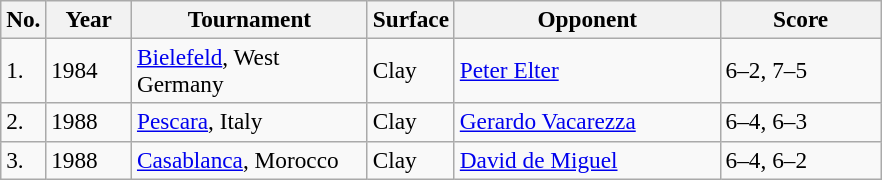<table class="sortable wikitable" style=font-size:97%>
<tr>
<th width=20>No.</th>
<th width=50>Year</th>
<th style="width:150px">Tournament</th>
<th style="width:50px">Surface</th>
<th style="width:170px">Opponent</th>
<th style="width:100px" class="unsortable">Score</th>
</tr>
<tr>
<td>1.</td>
<td>1984</td>
<td><a href='#'>Bielefeld</a>, West Germany</td>
<td>Clay</td>
<td> <a href='#'>Peter Elter</a></td>
<td>6–2, 7–5</td>
</tr>
<tr>
<td>2.</td>
<td>1988</td>
<td><a href='#'>Pescara</a>, Italy</td>
<td>Clay</td>
<td> <a href='#'>Gerardo Vacarezza</a></td>
<td>6–4, 6–3</td>
</tr>
<tr>
<td>3.</td>
<td>1988</td>
<td><a href='#'>Casablanca</a>, Morocco</td>
<td>Clay</td>
<td> <a href='#'>David de Miguel</a></td>
<td>6–4, 6–2</td>
</tr>
</table>
